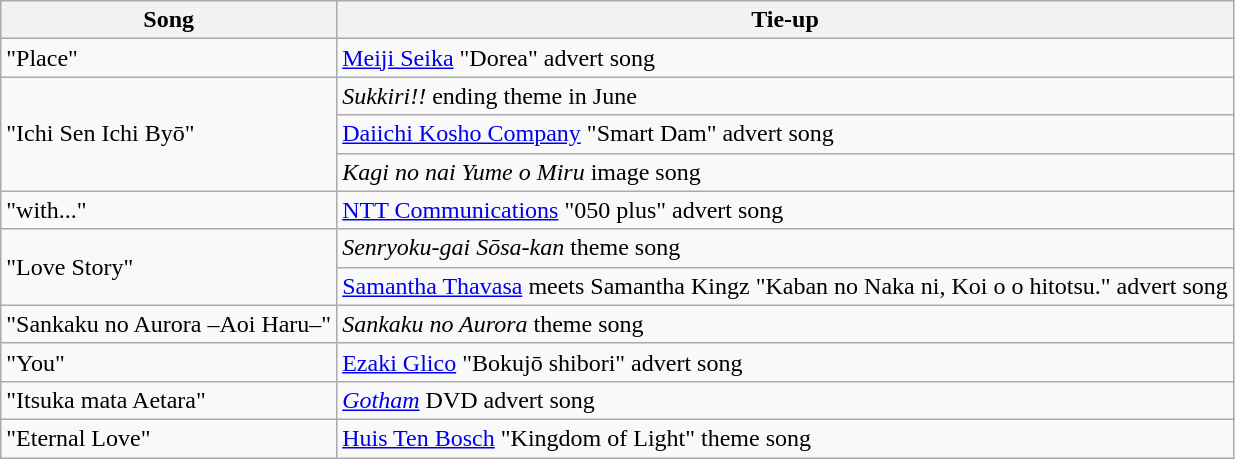<table class="wikitable">
<tr>
<th>Song</th>
<th>Tie-up</th>
</tr>
<tr>
<td>"Place"</td>
<td><a href='#'>Meiji Seika</a> "Dorea" advert song</td>
</tr>
<tr>
<td rowspan="3">"Ichi Sen Ichi Byō"</td>
<td><em>Sukkiri!!</em> ending theme in June</td>
</tr>
<tr>
<td><a href='#'>Daiichi Kosho Company</a> "Smart Dam" advert song</td>
</tr>
<tr>
<td><em>Kagi no nai Yume o Miru</em> image song</td>
</tr>
<tr>
<td>"with..."</td>
<td><a href='#'>NTT Communications</a> "050 plus" advert song</td>
</tr>
<tr>
<td rowspan="2">"Love Story"</td>
<td><em>Senryoku-gai Sōsa-kan</em> theme song</td>
</tr>
<tr>
<td><a href='#'>Samantha Thavasa</a> meets Samantha Kingz "Kaban no Naka ni, Koi o o hitotsu." advert song</td>
</tr>
<tr>
<td>"Sankaku no Aurora –Aoi Haru–"</td>
<td><em>Sankaku no Aurora</em> theme song</td>
</tr>
<tr>
<td>"You"</td>
<td><a href='#'>Ezaki Glico</a> "Bokujō shibori" advert song</td>
</tr>
<tr>
<td>"Itsuka mata Aetara"</td>
<td><em><a href='#'>Gotham</a></em> DVD advert song</td>
</tr>
<tr>
<td>"Eternal Love"</td>
<td><a href='#'>Huis Ten Bosch</a> "Kingdom of Light" theme song</td>
</tr>
</table>
